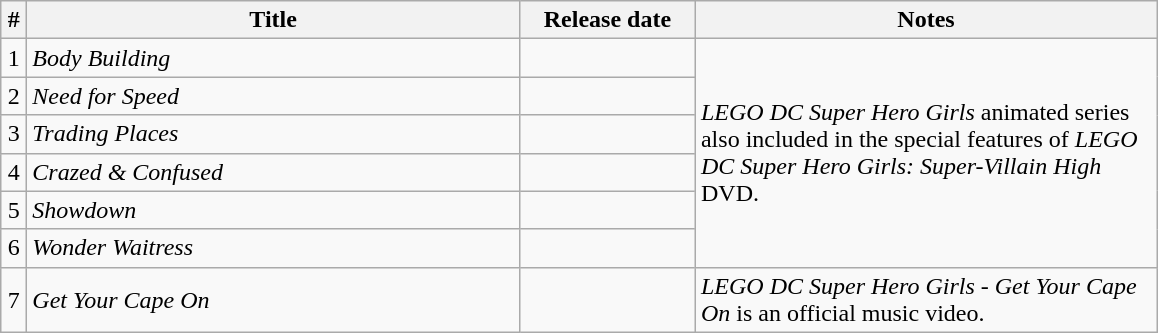<table class="wikitable sortable">
<tr>
<th width=10>#</th>
<th width=321>Title</th>
<th width=110>Release date</th>
<th width=300>Notes</th>
</tr>
<tr>
<td align="center">1</td>
<td><em>Body Building</em></td>
<td align="right"></td>
<td rowspan="6"><em>LEGO DC Super Hero Girls</em> animated series also included in the special features of <em>LEGO DC Super Hero Girls: Super-Villain High</em> DVD.</td>
</tr>
<tr>
<td align="center">2</td>
<td><em>Need for Speed</em></td>
<td align="right"></td>
</tr>
<tr>
<td align="center">3</td>
<td><em>Trading Places</em></td>
<td align="right"></td>
</tr>
<tr>
<td align="center">4</td>
<td><em>Crazed & Confused</em></td>
<td align="right"></td>
</tr>
<tr>
<td align="center">5</td>
<td><em>Showdown</em></td>
<td align="right"></td>
</tr>
<tr>
<td align="center">6</td>
<td><em>Wonder Waitress</em></td>
<td align="right"></td>
</tr>
<tr>
<td align="center">7</td>
<td><em>Get Your Cape On</em></td>
<td align="right"></td>
<td rowspan="1"><em>LEGO DC Super Hero Girls</em> - <em>Get Your Cape On</em> is an official music video.</td>
</tr>
</table>
